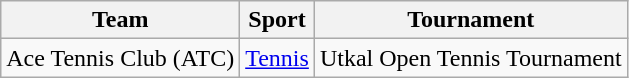<table class="wikitable">
<tr>
<th>Team</th>
<th>Sport</th>
<th>Tournament</th>
</tr>
<tr>
<td>Ace Tennis Club (ATC)</td>
<td><a href='#'>Tennis</a></td>
<td>Utkal Open Tennis Tournament</td>
</tr>
</table>
